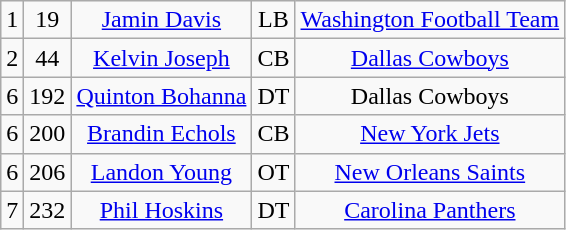<table class="wikitable" style="text-align:center">
<tr>
<td>1</td>
<td>19</td>
<td><a href='#'>Jamin Davis</a></td>
<td>LB</td>
<td><a href='#'>Washington Football Team</a></td>
</tr>
<tr>
<td>2</td>
<td>44</td>
<td><a href='#'>Kelvin Joseph</a></td>
<td>CB</td>
<td><a href='#'>Dallas Cowboys</a></td>
</tr>
<tr>
<td>6</td>
<td>192</td>
<td><a href='#'>Quinton Bohanna</a></td>
<td>DT</td>
<td>Dallas Cowboys</td>
</tr>
<tr>
<td>6</td>
<td>200</td>
<td><a href='#'>Brandin Echols</a></td>
<td>CB</td>
<td><a href='#'>New York Jets</a></td>
</tr>
<tr>
<td>6</td>
<td>206</td>
<td><a href='#'>Landon Young</a></td>
<td>OT</td>
<td><a href='#'>New Orleans Saints</a></td>
</tr>
<tr>
<td>7</td>
<td>232</td>
<td><a href='#'>Phil Hoskins</a></td>
<td>DT</td>
<td><a href='#'>Carolina Panthers</a></td>
</tr>
</table>
